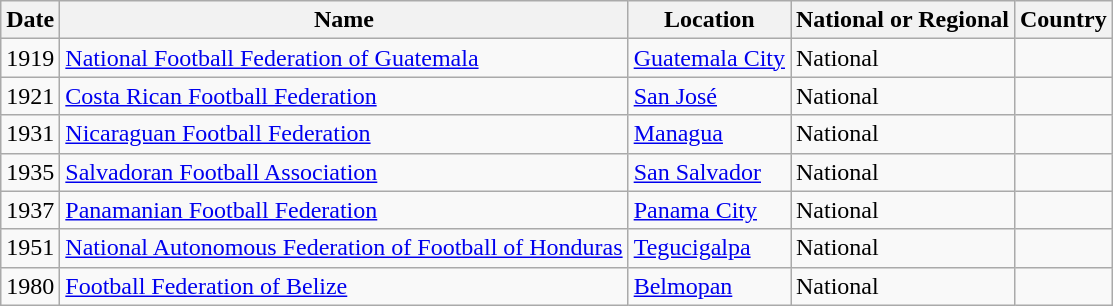<table class="sortable wikitable">
<tr>
<th>Date</th>
<th>Name</th>
<th>Location</th>
<th>National or Regional</th>
<th>Country</th>
</tr>
<tr>
<td>1919</td>
<td><a href='#'>National Football Federation of Guatemala</a></td>
<td><a href='#'>Guatemala City</a></td>
<td>National</td>
<td></td>
</tr>
<tr>
<td>1921</td>
<td><a href='#'>Costa Rican Football Federation</a></td>
<td><a href='#'>San José</a></td>
<td>National</td>
<td></td>
</tr>
<tr>
<td>1931</td>
<td><a href='#'>Nicaraguan Football Federation</a></td>
<td><a href='#'>Managua</a></td>
<td>National</td>
<td></td>
</tr>
<tr>
<td>1935</td>
<td><a href='#'>Salvadoran Football Association</a></td>
<td><a href='#'>San Salvador</a></td>
<td>National</td>
<td></td>
</tr>
<tr>
<td>1937</td>
<td><a href='#'>Panamanian Football Federation</a></td>
<td><a href='#'>Panama City</a></td>
<td>National</td>
<td></td>
</tr>
<tr>
<td>1951</td>
<td><a href='#'>National Autonomous Federation of Football of Honduras</a></td>
<td><a href='#'>Tegucigalpa</a></td>
<td>National</td>
<td></td>
</tr>
<tr>
<td>1980</td>
<td><a href='#'>Football Federation of Belize</a></td>
<td><a href='#'>Belmopan</a></td>
<td>National</td>
<td></td>
</tr>
</table>
